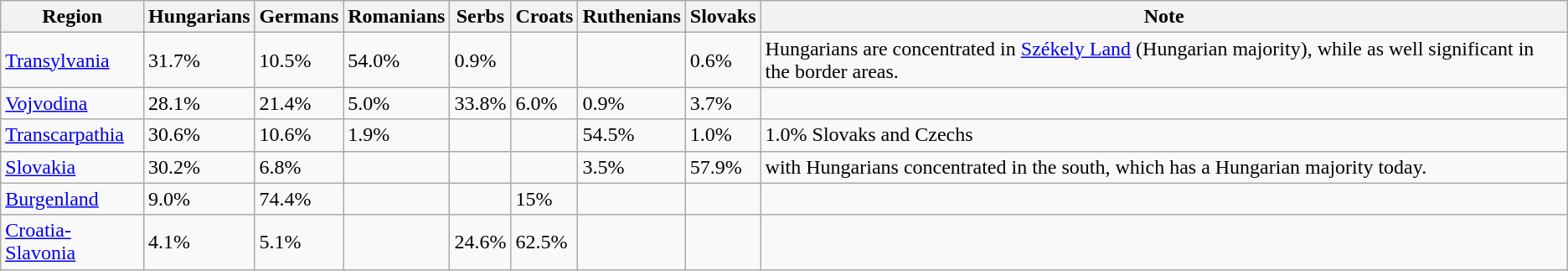<table class="wikitable">
<tr>
<th>Region</th>
<th>Hungarians</th>
<th>Germans</th>
<th>Romanians</th>
<th>Serbs</th>
<th>Croats</th>
<th>Ruthenians</th>
<th>Slovaks</th>
<th>Note</th>
</tr>
<tr>
<td><a href='#'>Transylvania</a></td>
<td>31.7%</td>
<td>10.5%</td>
<td>54.0%</td>
<td>0.9%</td>
<td></td>
<td></td>
<td>0.6%</td>
<td>Hungarians are concentrated in <a href='#'>Székely Land</a> (Hungarian majority), while as well significant in the border areas.</td>
</tr>
<tr>
<td><a href='#'>Vojvodina</a></td>
<td>28.1%</td>
<td>21.4%</td>
<td>5.0%</td>
<td>33.8%</td>
<td>6.0%</td>
<td>0.9%</td>
<td>3.7%</td>
<td></td>
</tr>
<tr>
<td><a href='#'>Transcarpathia</a></td>
<td>30.6%</td>
<td>10.6%</td>
<td>1.9%</td>
<td></td>
<td></td>
<td>54.5%</td>
<td>1.0%</td>
<td>1.0% Slovaks and Czechs</td>
</tr>
<tr>
<td><a href='#'>Slovakia</a></td>
<td>30.2%</td>
<td>6.8%</td>
<td></td>
<td></td>
<td></td>
<td>3.5%</td>
<td>57.9%</td>
<td>with Hungarians concentrated in the south, which has a Hungarian majority today.</td>
</tr>
<tr>
<td><a href='#'>Burgenland</a></td>
<td>9.0%</td>
<td>74.4%</td>
<td></td>
<td></td>
<td>15%</td>
<td></td>
<td></td>
<td></td>
</tr>
<tr>
<td><a href='#'>Croatia-Slavonia</a></td>
<td>4.1%</td>
<td>5.1%</td>
<td></td>
<td>24.6%</td>
<td>62.5%</td>
<td></td>
<td></td>
<td></td>
</tr>
</table>
